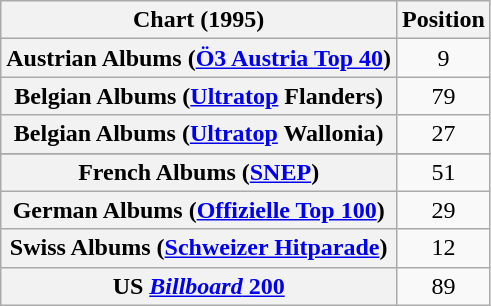<table class="wikitable sortable plainrowheaders">
<tr>
<th scope="col">Chart (1995)</th>
<th scope="col">Position</th>
</tr>
<tr>
<th scope="row">Austrian Albums (<a href='#'>Ö3 Austria Top 40</a>)</th>
<td align="center">9</td>
</tr>
<tr>
<th scope="row">Belgian Albums (<a href='#'>Ultratop</a> Flanders)</th>
<td align="center">79</td>
</tr>
<tr>
<th scope="row">Belgian Albums (<a href='#'>Ultratop</a> Wallonia)</th>
<td align="center">27</td>
</tr>
<tr>
</tr>
<tr>
<th scope="row">French Albums (<a href='#'>SNEP</a>)</th>
<td align="center">51</td>
</tr>
<tr>
<th scope="row">German Albums (<a href='#'>Offizielle Top 100</a>)</th>
<td align="center">29</td>
</tr>
<tr>
<th scope="row">Swiss Albums (<a href='#'>Schweizer Hitparade</a>)</th>
<td align="center">12</td>
</tr>
<tr>
<th scope="row">US <a href='#'><em>Billboard</em> 200</a></th>
<td align="center">89</td>
</tr>
</table>
